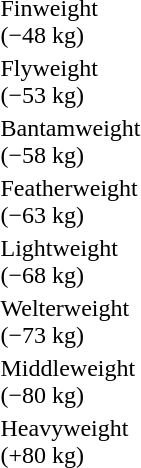<table>
<tr>
<td rowspan=2>Finweight<br>(−48 kg)</td>
<td rowspan=2></td>
<td rowspan=2></td>
<td></td>
</tr>
<tr>
<td></td>
</tr>
<tr>
<td rowspan=2>Flyweight<br>(−53 kg)</td>
<td rowspan=2></td>
<td rowspan=2></td>
<td></td>
</tr>
<tr>
<td></td>
</tr>
<tr>
<td rowspan=2>Bantamweight<br>(−58 kg)</td>
<td rowspan=2></td>
<td rowspan=2></td>
<td></td>
</tr>
<tr>
<td></td>
</tr>
<tr>
<td rowspan=2>Featherweight<br>(−63 kg)</td>
<td rowspan=2></td>
<td rowspan=2></td>
<td></td>
</tr>
<tr>
<td></td>
</tr>
<tr>
<td rowspan=2>Lightweight<br>(−68 kg)</td>
<td rowspan=2></td>
<td rowspan=2></td>
<td></td>
</tr>
<tr>
<td></td>
</tr>
<tr>
<td rowspan=2>Welterweight<br>(−73 kg)</td>
<td rowspan=2></td>
<td rowspan=2></td>
<td></td>
</tr>
<tr>
<td></td>
</tr>
<tr>
<td rowspan=2>Middleweight<br>(−80 kg)</td>
<td rowspan=2></td>
<td rowspan=2></td>
<td></td>
</tr>
<tr>
<td></td>
</tr>
<tr>
<td rowspan=2>Heavyweight<br>(+80 kg)</td>
<td rowspan=2></td>
<td rowspan=2></td>
<td></td>
</tr>
<tr>
<td></td>
</tr>
</table>
